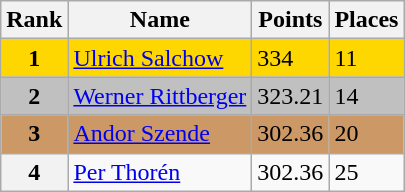<table class="wikitable">
<tr>
<th>Rank</th>
<th>Name</th>
<th>Points</th>
<th>Places</th>
</tr>
<tr bgcolor=gold>
<td align=center><strong>1</strong></td>
<td> <a href='#'>Ulrich Salchow</a></td>
<td>334</td>
<td>11</td>
</tr>
<tr bgcolor=silver>
<td align=center><strong>2</strong></td>
<td> <a href='#'>Werner Rittberger</a></td>
<td>323.21</td>
<td>14</td>
</tr>
<tr bgcolor=cc9966>
<td align=center><strong>3</strong></td>
<td> <a href='#'>Andor Szende</a></td>
<td>302.36</td>
<td>20</td>
</tr>
<tr>
<th>4</th>
<td> <a href='#'>Per Thorén</a></td>
<td>302.36</td>
<td>25</td>
</tr>
</table>
